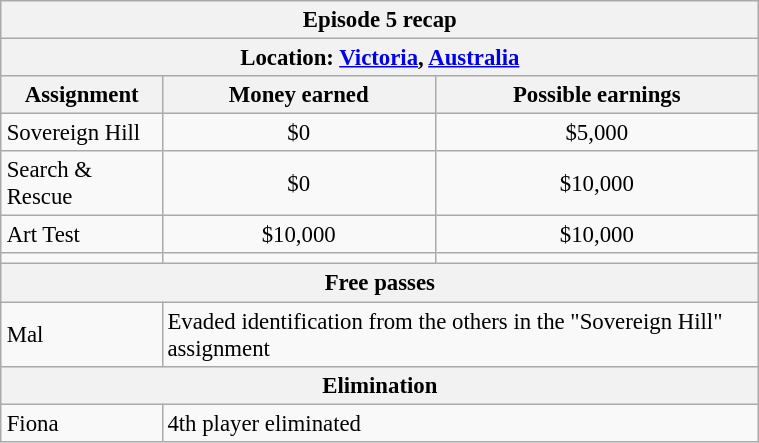<table class="wikitable" style="font-size: 95%; margin: 10px" align="right" width="40%">
<tr>
<th colspan=3>Episode 5 recap</th>
</tr>
<tr>
<th colspan=3>Location: <a href='#'>Victoria</a>, <a href='#'>Australia</a></th>
</tr>
<tr>
<th>Assignment</th>
<th>Money earned</th>
<th>Possible earnings</th>
</tr>
<tr>
<td>Sovereign Hill</td>
<td align="center">$0</td>
<td align="center">$5,000</td>
</tr>
<tr>
<td>Search & Rescue</td>
<td align="center">$0</td>
<td align="center">$10,000</td>
</tr>
<tr>
<td>Art Test</td>
<td align="center">$10,000</td>
<td align="center">$10,000</td>
</tr>
<tr>
<td><strong></strong></td>
<td align="center"><strong></strong></td>
<td align="center"><strong></strong></td>
</tr>
<tr>
<th colspan=3>Free passes</th>
</tr>
<tr>
<td>Mal</td>
<td colspan=2>Evaded identification from the others in the "Sovereign Hill" assignment</td>
</tr>
<tr>
<th colspan=3>Elimination</th>
</tr>
<tr>
<td>Fiona</td>
<td colspan=2>4th player eliminated</td>
</tr>
</table>
